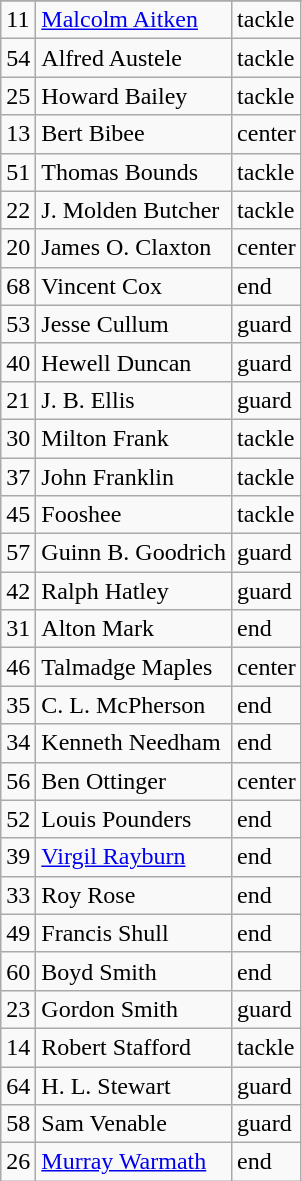<table class="wikitable">
<tr>
</tr>
<tr>
<td>11</td>
<td><a href='#'>Malcolm Aitken</a></td>
<td>tackle</td>
</tr>
<tr>
<td>54</td>
<td>Alfred Austele</td>
<td>tackle</td>
</tr>
<tr>
<td>25</td>
<td>Howard Bailey</td>
<td>tackle</td>
</tr>
<tr>
<td>13</td>
<td>Bert Bibee</td>
<td>center</td>
</tr>
<tr>
<td>51</td>
<td>Thomas Bounds</td>
<td>tackle</td>
</tr>
<tr>
<td>22</td>
<td>J. Molden Butcher</td>
<td>tackle</td>
</tr>
<tr>
<td>20</td>
<td>James O. Claxton</td>
<td>center</td>
</tr>
<tr>
<td>68</td>
<td>Vincent Cox</td>
<td>end</td>
</tr>
<tr>
<td>53</td>
<td>Jesse Cullum</td>
<td>guard</td>
</tr>
<tr>
<td>40</td>
<td>Hewell Duncan</td>
<td>guard</td>
</tr>
<tr>
<td>21</td>
<td>J. B. Ellis</td>
<td>guard</td>
</tr>
<tr>
<td>30</td>
<td>Milton Frank</td>
<td>tackle</td>
</tr>
<tr>
<td>37</td>
<td>John Franklin</td>
<td>tackle</td>
</tr>
<tr>
<td>45</td>
<td>Fooshee</td>
<td>tackle</td>
</tr>
<tr>
<td>57</td>
<td>Guinn B. Goodrich</td>
<td>guard</td>
</tr>
<tr>
<td>42</td>
<td>Ralph Hatley</td>
<td>guard</td>
</tr>
<tr>
<td>31</td>
<td>Alton Mark</td>
<td>end</td>
</tr>
<tr>
<td>46</td>
<td>Talmadge Maples</td>
<td>center</td>
</tr>
<tr>
<td>35</td>
<td>C. L. McPherson</td>
<td>end</td>
</tr>
<tr>
<td>34</td>
<td>Kenneth Needham</td>
<td>end</td>
</tr>
<tr>
<td>56</td>
<td>Ben Ottinger</td>
<td>center</td>
</tr>
<tr>
<td>52</td>
<td>Louis Pounders</td>
<td>end</td>
</tr>
<tr>
<td>39</td>
<td><a href='#'>Virgil Rayburn</a></td>
<td>end</td>
</tr>
<tr>
<td>33</td>
<td>Roy Rose</td>
<td>end</td>
</tr>
<tr>
<td>49</td>
<td>Francis Shull</td>
<td>end</td>
</tr>
<tr>
<td>60</td>
<td>Boyd Smith</td>
<td>end</td>
</tr>
<tr>
<td>23</td>
<td>Gordon Smith</td>
<td>guard</td>
</tr>
<tr>
<td>14</td>
<td>Robert Stafford</td>
<td>tackle</td>
</tr>
<tr>
<td>64</td>
<td>H. L. Stewart</td>
<td>guard</td>
</tr>
<tr>
<td>58</td>
<td>Sam Venable</td>
<td>guard</td>
</tr>
<tr>
<td>26</td>
<td><a href='#'>Murray Warmath</a></td>
<td>end</td>
</tr>
</table>
